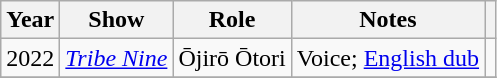<table class="wikitable sortable">
<tr>
<th>Year</th>
<th>Show</th>
<th>Role</th>
<th class="unsortable">Notes</th>
<th class="unsortable"></th>
</tr>
<tr>
<td>2022</td>
<td><em><a href='#'>Tribe Nine</a></em></td>
<td>Ōjirō Ōtori</td>
<td>Voice; <a href='#'>English dub</a></td>
<td></td>
</tr>
<tr>
</tr>
</table>
